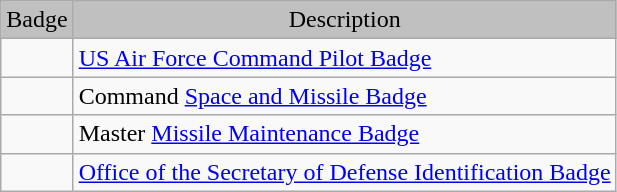<table class="wikitable">
<tr style="text-align:center; background:silver;">
<td>Badge</td>
<td style="background:silver; text-align:center;">Description</td>
</tr>
<tr>
<td></td>
<td><a href='#'>US Air Force Command Pilot Badge</a></td>
</tr>
<tr>
<td><span></span></td>
<td>Command <a href='#'>Space and Missile Badge</a></td>
</tr>
<tr>
<td></td>
<td>Master <a href='#'>Missile Maintenance Badge</a></td>
</tr>
<tr>
<td></td>
<td><a href='#'>Office of the Secretary of Defense Identification Badge</a></td>
</tr>
</table>
